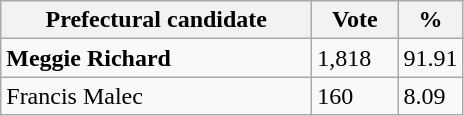<table class="wikitable">
<tr>
<th bgcolor="#DDDDFF" width="200px">Prefectural candidate</th>
<th bgcolor="#DDDDFF" width="50px">Vote</th>
<th bgcolor="#DDDDFF" width="30px">%</th>
</tr>
<tr>
<td><strong>Meggie Richard</strong></td>
<td>1,818</td>
<td>91.91</td>
</tr>
<tr>
<td>Francis Malec</td>
<td>160</td>
<td>8.09</td>
</tr>
</table>
